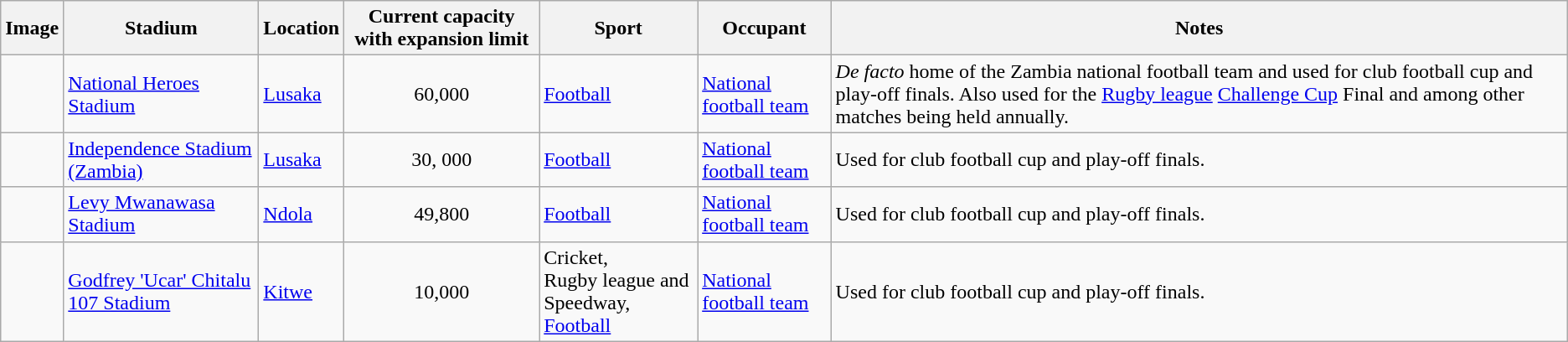<table class="wikitable sortable">
<tr>
<th>Image</th>
<th>Stadium</th>
<th>Location</th>
<th>Current capacity with expansion limit</th>
<th>Sport</th>
<th>Occupant</th>
<th>Notes</th>
</tr>
<tr>
<td></td>
<td><a href='#'>National Heroes Stadium</a></td>
<td><a href='#'>Lusaka</a></td>
<td style="text-align:center;">60,000</td>
<td><a href='#'>Football</a></td>
<td><a href='#'>National football team</a></td>
<td><em>De facto</em> home of the Zambia national football team and used for club football cup and play-off finals. Also used for the <a href='#'>Rugby league</a> <a href='#'>Challenge Cup</a> Final and among other matches being held annually.</td>
</tr>
<tr>
<td></td>
<td><a href='#'>Independence Stadium (Zambia)</a></td>
<td><a href='#'>Lusaka</a></td>
<td style="text-align:center;">30, 000</td>
<td><a href='#'>Football</a></td>
<td><a href='#'>National football team</a></td>
<td>Used for club football cup and play-off finals.</td>
</tr>
<tr>
<td></td>
<td><a href='#'>Levy Mwanawasa Stadium</a></td>
<td><a href='#'>Ndola</a></td>
<td style="text-align:center;">49,800</td>
<td><a href='#'>Football</a></td>
<td><a href='#'>National football team</a></td>
<td>Used for club football cup and play-off finals.</td>
</tr>
<tr>
<td></td>
<td><a href='#'>Godfrey 'Ucar' Chitalu 107 Stadium</a></td>
<td><a href='#'>Kitwe</a></td>
<td style="text-align:center;">10,000</td>
<td>Cricket, <br>Rugby league and Speedway, <br><a href='#'>Football</a></td>
<td><a href='#'>National football team</a></td>
<td>Used for club football cup and play-off finals.</td>
</tr>
</table>
